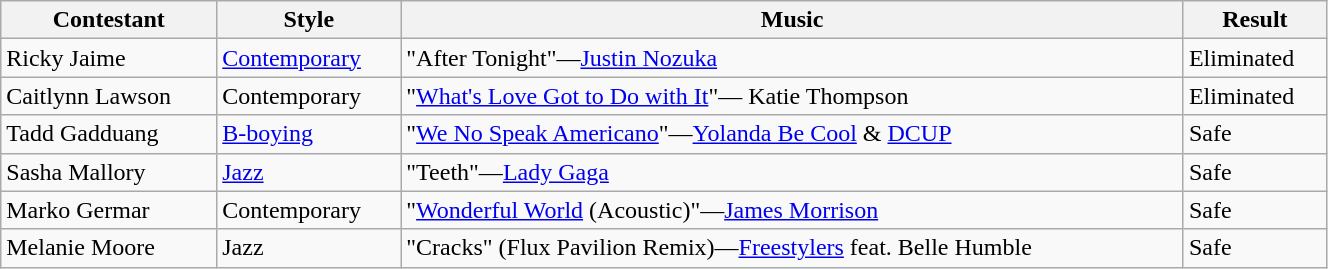<table class="wikitable" style="width:70%;">
<tr>
<th>Contestant</th>
<th>Style</th>
<th>Music</th>
<th>Result</th>
</tr>
<tr>
<td>Ricky Jaime</td>
<td><a href='#'>Contemporary</a></td>
<td>"After Tonight"—<a href='#'>Justin Nozuka</a></td>
<td>Eliminated</td>
</tr>
<tr>
<td>Caitlynn Lawson</td>
<td>Contemporary</td>
<td>"<a href='#'>What's Love Got to Do with It</a>"— Katie Thompson</td>
<td>Eliminated</td>
</tr>
<tr>
<td>Tadd Gadduang</td>
<td><a href='#'>B-boying</a></td>
<td>"<a href='#'>We No Speak Americano</a>"—<a href='#'>Yolanda Be Cool</a> & <a href='#'>DCUP</a></td>
<td>Safe</td>
</tr>
<tr>
<td>Sasha Mallory</td>
<td><a href='#'>Jazz</a></td>
<td>"Teeth"—<a href='#'>Lady Gaga</a></td>
<td>Safe</td>
</tr>
<tr>
<td>Marko Germar</td>
<td>Contemporary</td>
<td>"<a href='#'>Wonderful World</a> (Acoustic)"—<a href='#'>James Morrison</a></td>
<td>Safe</td>
</tr>
<tr>
<td>Melanie Moore</td>
<td>Jazz</td>
<td>"Cracks" (Flux Pavilion Remix)—<a href='#'>Freestylers</a> feat. Belle Humble</td>
<td>Safe</td>
</tr>
</table>
